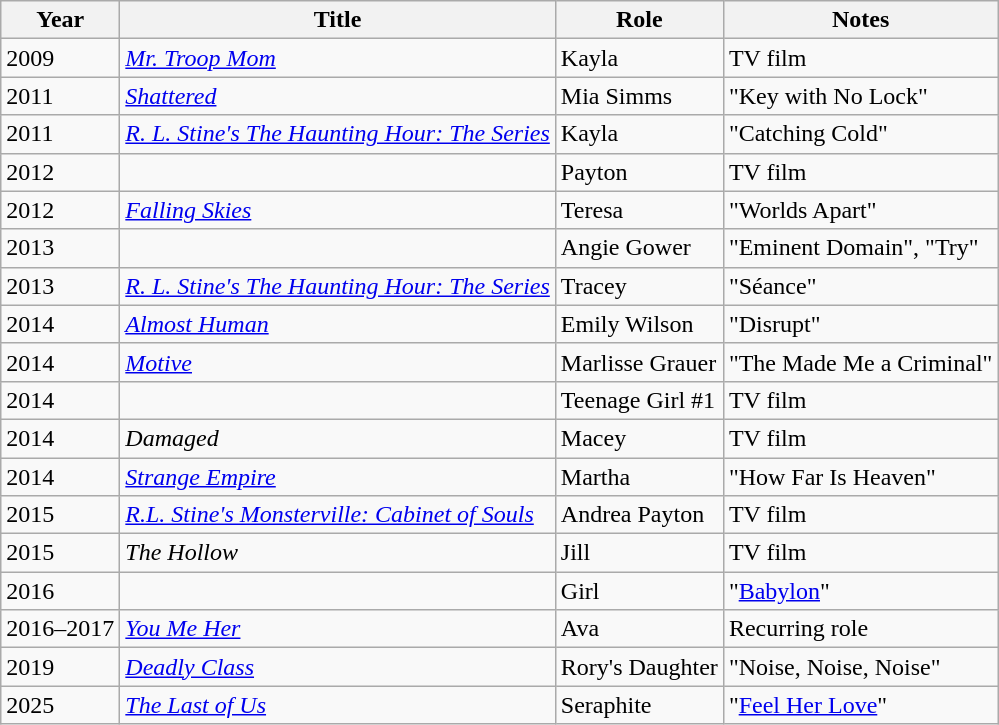<table class="wikitable sortable">
<tr>
<th>Year</th>
<th>Title</th>
<th>Role</th>
<th class="unsortable">Notes</th>
</tr>
<tr>
<td>2009</td>
<td><em><a href='#'>Mr. Troop Mom</a></em></td>
<td>Kayla</td>
<td>TV film</td>
</tr>
<tr>
<td>2011</td>
<td><em><a href='#'>Shattered</a></em></td>
<td>Mia Simms</td>
<td>"Key with No Lock"</td>
</tr>
<tr>
<td>2011</td>
<td><em><a href='#'>R. L. Stine's The Haunting Hour: The Series</a></em></td>
<td>Kayla</td>
<td>"Catching Cold"</td>
</tr>
<tr>
<td>2012</td>
<td><em></em></td>
<td>Payton</td>
<td>TV film</td>
</tr>
<tr>
<td>2012</td>
<td><em><a href='#'>Falling Skies</a></em></td>
<td>Teresa</td>
<td>"Worlds Apart"</td>
</tr>
<tr>
<td>2013</td>
<td><em></em></td>
<td>Angie Gower</td>
<td>"Eminent Domain", "Try"</td>
</tr>
<tr>
<td>2013</td>
<td><em><a href='#'>R. L. Stine's The Haunting Hour: The Series</a></em></td>
<td>Tracey</td>
<td>"Séance"</td>
</tr>
<tr>
<td>2014</td>
<td><em><a href='#'>Almost Human</a></em></td>
<td>Emily Wilson</td>
<td>"Disrupt"</td>
</tr>
<tr>
<td>2014</td>
<td><em><a href='#'>Motive</a></em></td>
<td>Marlisse Grauer</td>
<td>"The Made Me a Criminal"</td>
</tr>
<tr>
<td>2014</td>
<td><em></em></td>
<td>Teenage Girl #1</td>
<td>TV film</td>
</tr>
<tr>
<td>2014</td>
<td><em>Damaged</em></td>
<td>Macey</td>
<td>TV film</td>
</tr>
<tr>
<td>2014</td>
<td><em><a href='#'>Strange Empire</a></em></td>
<td>Martha</td>
<td>"How Far Is Heaven"</td>
</tr>
<tr>
<td>2015</td>
<td><em><a href='#'>R.L. Stine's Monsterville: Cabinet of Souls</a></em></td>
<td>Andrea Payton</td>
<td>TV film</td>
</tr>
<tr>
<td>2015</td>
<td data-sort-value="Hollow, The"><em>The Hollow</em></td>
<td>Jill</td>
<td>TV film</td>
</tr>
<tr>
<td>2016</td>
<td><em></em></td>
<td>Girl</td>
<td>"<a href='#'>Babylon</a>"</td>
</tr>
<tr>
<td>2016–2017</td>
<td><em><a href='#'>You Me Her</a></em></td>
<td>Ava</td>
<td>Recurring role</td>
</tr>
<tr>
<td>2019</td>
<td><em><a href='#'>Deadly Class</a></em></td>
<td>Rory's Daughter</td>
<td>"Noise, Noise, Noise"</td>
</tr>
<tr>
<td>2025</td>
<td><em><a href='#'>The Last of Us</a></em></td>
<td>Seraphite</td>
<td>"<a href='#'>Feel Her Love</a>"</td>
</tr>
</table>
